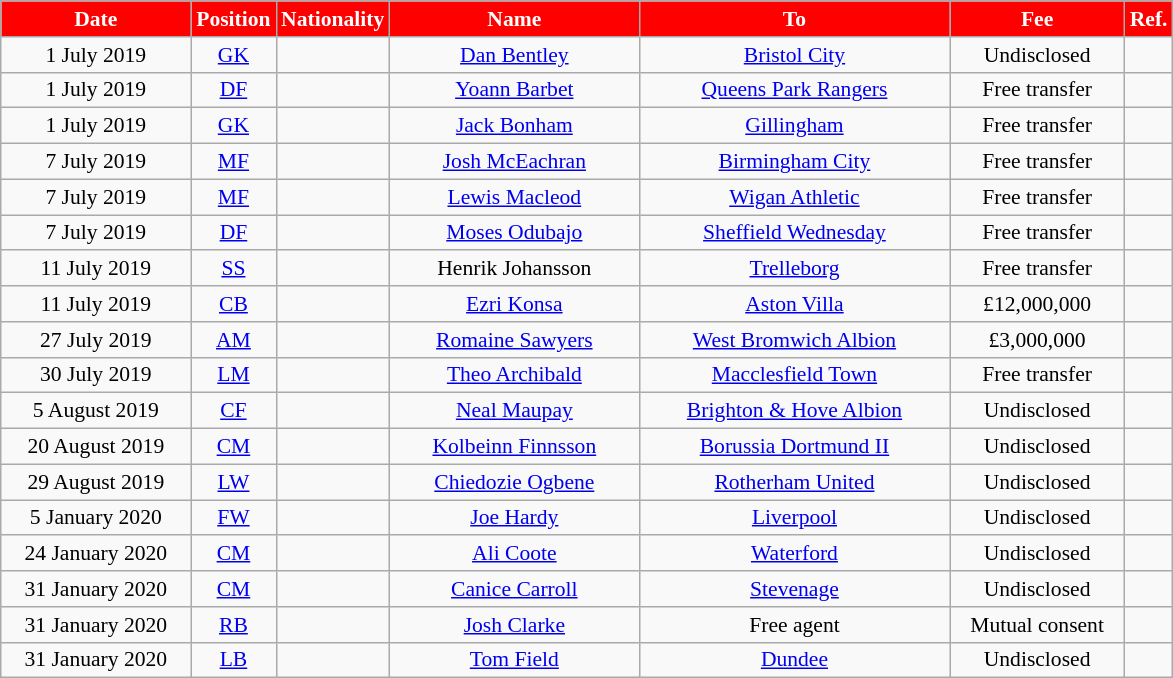<table class="wikitable"  style="text-align:center; font-size:90%; ">
<tr>
<th style="background:#FF0000; color:#FFFFFF; width:120px;">Date</th>
<th style="background:#FF0000; color:#FFFFFF; width:50px;">Position</th>
<th style="background:#FF0000; color:#FFFFFF; width:50px;">Nationality</th>
<th style="background:#FF0000; color:#FFFFFF; width:160px;">Name</th>
<th style="background:#FF0000; color:#FFFFFF; width:200px;">To</th>
<th style="background:#FF0000; color:#FFFFFF; width:110px;">Fee</th>
<th style="background:#FF0000; color:#FFFFFF; width:25px;">Ref.</th>
</tr>
<tr>
<td>1 July 2019</td>
<td><a href='#'>GK</a></td>
<td></td>
<td><a href='#'>Dan Bentley</a></td>
<td> <a href='#'>Bristol City</a></td>
<td>Undisclosed</td>
<td></td>
</tr>
<tr>
<td>1 July 2019</td>
<td><a href='#'>DF</a></td>
<td></td>
<td><a href='#'>Yoann Barbet</a></td>
<td> <a href='#'>Queens Park Rangers</a></td>
<td>Free transfer</td>
<td></td>
</tr>
<tr>
<td>1 July 2019</td>
<td><a href='#'>GK</a></td>
<td></td>
<td><a href='#'>Jack Bonham</a></td>
<td> <a href='#'>Gillingham</a></td>
<td>Free transfer</td>
<td></td>
</tr>
<tr>
<td>7 July 2019</td>
<td><a href='#'>MF</a></td>
<td></td>
<td><a href='#'>Josh McEachran</a></td>
<td> <a href='#'>Birmingham City</a></td>
<td>Free transfer</td>
<td></td>
</tr>
<tr>
<td>7 July 2019</td>
<td><a href='#'>MF</a></td>
<td></td>
<td><a href='#'>Lewis Macleod</a></td>
<td> <a href='#'>Wigan Athletic</a></td>
<td>Free transfer</td>
<td></td>
</tr>
<tr>
<td>7 July 2019</td>
<td><a href='#'>DF</a></td>
<td></td>
<td><a href='#'>Moses Odubajo</a></td>
<td> <a href='#'>Sheffield Wednesday</a></td>
<td>Free transfer</td>
<td></td>
</tr>
<tr>
<td>11 July 2019</td>
<td><a href='#'>SS</a></td>
<td></td>
<td>Henrik Johansson</td>
<td> <a href='#'>Trelleborg</a></td>
<td>Free transfer</td>
<td></td>
</tr>
<tr>
<td>11 July 2019</td>
<td><a href='#'>CB</a></td>
<td></td>
<td><a href='#'>Ezri Konsa</a></td>
<td> <a href='#'>Aston Villa</a></td>
<td>£12,000,000</td>
<td></td>
</tr>
<tr>
<td>27 July 2019</td>
<td><a href='#'>AM</a></td>
<td></td>
<td><a href='#'>Romaine Sawyers</a></td>
<td> <a href='#'>West Bromwich Albion</a></td>
<td>£3,000,000</td>
<td></td>
</tr>
<tr>
<td>30 July 2019</td>
<td><a href='#'>LM</a></td>
<td></td>
<td><a href='#'>Theo Archibald</a></td>
<td> <a href='#'>Macclesfield Town</a></td>
<td>Free transfer</td>
<td></td>
</tr>
<tr>
<td>5 August 2019</td>
<td><a href='#'>CF</a></td>
<td></td>
<td><a href='#'>Neal Maupay</a></td>
<td> <a href='#'>Brighton & Hove Albion</a></td>
<td>Undisclosed</td>
<td></td>
</tr>
<tr>
<td>20 August 2019</td>
<td><a href='#'>CM</a></td>
<td></td>
<td><a href='#'>Kolbeinn Finnsson</a></td>
<td> <a href='#'>Borussia Dortmund II</a></td>
<td>Undisclosed</td>
<td></td>
</tr>
<tr>
<td>29 August 2019</td>
<td><a href='#'>LW</a></td>
<td></td>
<td><a href='#'>Chiedozie Ogbene</a></td>
<td> <a href='#'>Rotherham United</a></td>
<td>Undisclosed</td>
<td></td>
</tr>
<tr>
<td>5 January 2020</td>
<td><a href='#'>FW</a></td>
<td></td>
<td><a href='#'>Joe Hardy</a></td>
<td> <a href='#'>Liverpool</a></td>
<td>Undisclosed</td>
<td></td>
</tr>
<tr>
<td>24 January 2020</td>
<td><a href='#'>CM</a></td>
<td></td>
<td><a href='#'>Ali Coote</a></td>
<td> <a href='#'>Waterford</a></td>
<td>Undisclosed</td>
<td></td>
</tr>
<tr>
<td>31 January 2020</td>
<td><a href='#'>CM</a></td>
<td></td>
<td><a href='#'>Canice Carroll</a></td>
<td> <a href='#'>Stevenage</a></td>
<td>Undisclosed</td>
<td></td>
</tr>
<tr>
<td>31 January 2020</td>
<td><a href='#'>RB</a></td>
<td></td>
<td><a href='#'>Josh Clarke</a></td>
<td> Free agent</td>
<td>Mutual consent</td>
<td></td>
</tr>
<tr>
<td>31 January 2020</td>
<td><a href='#'>LB</a></td>
<td></td>
<td><a href='#'>Tom Field</a></td>
<td> <a href='#'>Dundee</a></td>
<td>Undisclosed</td>
<td></td>
</tr>
</table>
